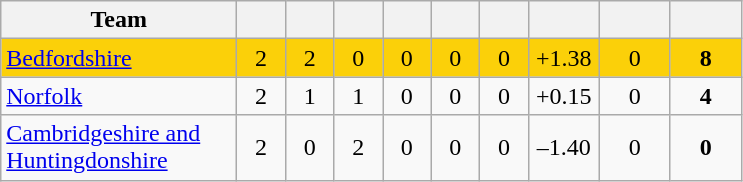<table class="wikitable" style="text-align:center">
<tr>
<th width="150">Team</th>
<th width="25"></th>
<th width="25"></th>
<th width="25"></th>
<th width="25"></th>
<th width="25"></th>
<th width="25"></th>
<th width="40"></th>
<th width="40"></th>
<th width="40"></th>
</tr>
<tr style="background:#fbd009">
<td style="text-align:left"><a href='#'>Bedfordshire</a></td>
<td>2</td>
<td>2</td>
<td>0</td>
<td>0</td>
<td>0</td>
<td>0</td>
<td>+1.38</td>
<td>0</td>
<td><strong>8</strong></td>
</tr>
<tr>
<td style="text-align:left"><a href='#'>Norfolk</a></td>
<td>2</td>
<td>1</td>
<td>1</td>
<td>0</td>
<td>0</td>
<td>0</td>
<td>+0.15</td>
<td>0</td>
<td><strong>4</strong></td>
</tr>
<tr>
<td style="text-align:left"><a href='#'>Cambridgeshire and Huntingdonshire</a></td>
<td>2</td>
<td>0</td>
<td>2</td>
<td>0</td>
<td>0</td>
<td>0</td>
<td>–1.40</td>
<td>0</td>
<td><strong>0</strong></td>
</tr>
</table>
